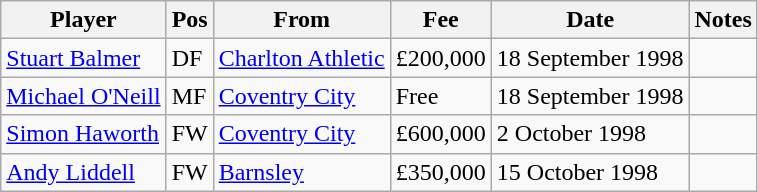<table class="wikitable">
<tr>
<th>Player</th>
<th>Pos</th>
<th>From</th>
<th>Fee</th>
<th>Date</th>
<th>Notes</th>
</tr>
<tr>
<td><a href='#'>Stuart Balmer</a></td>
<td>DF</td>
<td><a href='#'>Charlton Athletic</a></td>
<td>£200,000</td>
<td>18 September 1998</td>
<td></td>
</tr>
<tr>
<td><a href='#'>Michael O'Neill</a></td>
<td>MF</td>
<td><a href='#'>Coventry City</a></td>
<td>Free</td>
<td>18 September 1998</td>
<td></td>
</tr>
<tr>
<td><a href='#'>Simon Haworth</a></td>
<td>FW</td>
<td><a href='#'>Coventry City</a></td>
<td>£600,000</td>
<td>2 October 1998</td>
<td></td>
</tr>
<tr>
<td><a href='#'>Andy Liddell</a></td>
<td>FW</td>
<td><a href='#'>Barnsley</a></td>
<td>£350,000</td>
<td>15 October 1998</td>
<td></td>
</tr>
</table>
